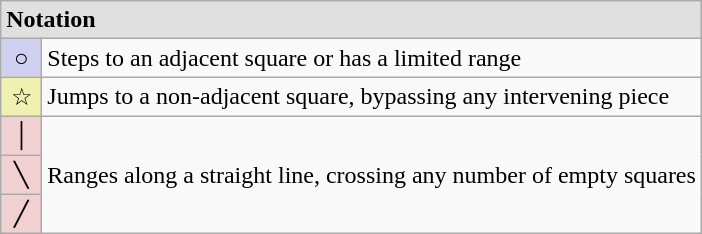<table border="1" class="wikitable">
<tr>
<td colspan="2" style="background:#e0e0e0;"><strong>Notation</strong></td>
</tr>
<tr>
<td align=center width="20" style="background:#d0d0f0;">○</td>
<td>Steps to an adjacent square or has a limited range</td>
</tr>
<tr>
<td align=center width="20" style="background:#f0f0b0;">☆</td>
<td>Jumps to a non-adjacent square, bypassing any intervening piece</td>
</tr>
<tr>
<td align=center width="20" style="background:#f0d0d0;">│</td>
<td rowspan=3>Ranges along a straight line, crossing any number of empty squares</td>
</tr>
<tr>
<td align=center width="20" style="background:#f0d0d0;">╲</td>
</tr>
<tr>
<td align=center width="20" style="background:#f0d0d0;">╱</td>
</tr>
</table>
